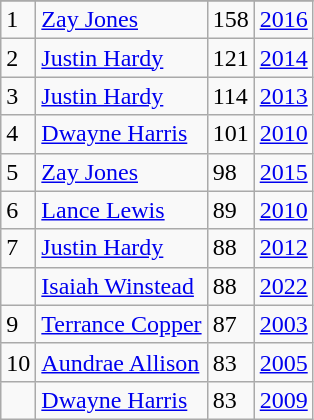<table class="wikitable">
<tr>
</tr>
<tr>
<td>1</td>
<td><a href='#'>Zay Jones</a></td>
<td>158</td>
<td><a href='#'>2016</a></td>
</tr>
<tr>
<td>2</td>
<td><a href='#'>Justin Hardy</a></td>
<td>121</td>
<td><a href='#'>2014</a></td>
</tr>
<tr>
<td>3</td>
<td><a href='#'>Justin Hardy</a></td>
<td>114</td>
<td><a href='#'>2013</a></td>
</tr>
<tr>
<td>4</td>
<td><a href='#'>Dwayne Harris</a></td>
<td>101</td>
<td><a href='#'>2010</a></td>
</tr>
<tr>
<td>5</td>
<td><a href='#'>Zay Jones</a></td>
<td>98</td>
<td><a href='#'>2015</a></td>
</tr>
<tr>
<td>6</td>
<td><a href='#'>Lance Lewis</a></td>
<td>89</td>
<td><a href='#'>2010</a></td>
</tr>
<tr>
<td>7</td>
<td><a href='#'>Justin Hardy</a></td>
<td>88</td>
<td><a href='#'>2012</a></td>
</tr>
<tr>
<td></td>
<td><a href='#'>Isaiah Winstead</a></td>
<td>88</td>
<td><a href='#'>2022</a></td>
</tr>
<tr>
<td>9</td>
<td><a href='#'>Terrance Copper</a></td>
<td>87</td>
<td><a href='#'>2003</a></td>
</tr>
<tr>
<td>10</td>
<td><a href='#'>Aundrae Allison</a></td>
<td>83</td>
<td><a href='#'>2005</a></td>
</tr>
<tr>
<td></td>
<td><a href='#'>Dwayne Harris</a></td>
<td>83</td>
<td><a href='#'>2009</a></td>
</tr>
</table>
